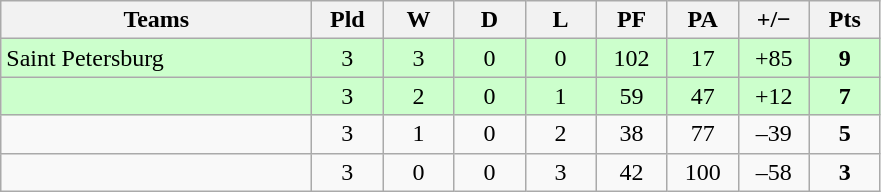<table class="wikitable" style="text-align: center;">
<tr>
<th width="200">Teams</th>
<th width="40">Pld</th>
<th width="40">W</th>
<th width="40">D</th>
<th width="40">L</th>
<th width="40">PF</th>
<th width="40">PA</th>
<th width="40">+/−</th>
<th width="40">Pts</th>
</tr>
<tr bgcolor=#ccffcc>
<td align=left>Saint Petersburg</td>
<td>3</td>
<td>3</td>
<td>0</td>
<td>0</td>
<td>102</td>
<td>17</td>
<td>+85</td>
<td><strong>9</strong></td>
</tr>
<tr bgcolor=#ccffcc>
<td align=left></td>
<td>3</td>
<td>2</td>
<td>0</td>
<td>1</td>
<td>59</td>
<td>47</td>
<td>+12</td>
<td><strong>7</strong></td>
</tr>
<tr>
<td align=left></td>
<td>3</td>
<td>1</td>
<td>0</td>
<td>2</td>
<td>38</td>
<td>77</td>
<td>–39</td>
<td><strong>5</strong></td>
</tr>
<tr>
<td align=left></td>
<td>3</td>
<td>0</td>
<td>0</td>
<td>3</td>
<td>42</td>
<td>100</td>
<td>–58</td>
<td><strong>3</strong></td>
</tr>
</table>
